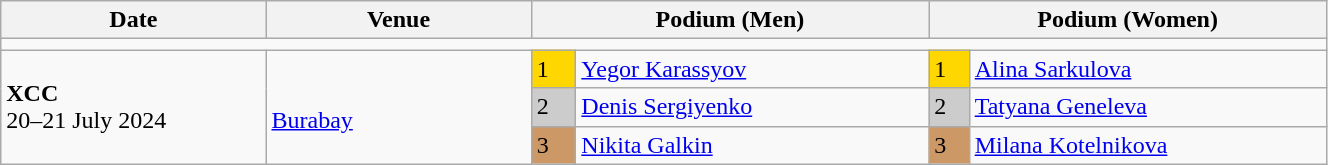<table class="wikitable" width=70%>
<tr>
<th>Date</th>
<th width=20%>Venue</th>
<th colspan=2 width=30%>Podium (Men)</th>
<th colspan=2 width=30%>Podium (Women)</th>
</tr>
<tr>
<td colspan=6></td>
</tr>
<tr>
<td rowspan=3><strong>XCC</strong> <br> 20–21 July 2024</td>
<td rowspan=3><br><a href='#'>Burabay</a></td>
<td bgcolor=FFD700>1</td>
<td><a href='#'>Yegor Karassyov</a></td>
<td bgcolor=FFD700>1</td>
<td><a href='#'>Alina Sarkulova</a></td>
</tr>
<tr>
<td bgcolor=CCCCCC>2</td>
<td><a href='#'>Denis Sergiyenko</a></td>
<td bgcolor=CCCCCC>2</td>
<td><a href='#'>Tatyana Geneleva</a></td>
</tr>
<tr>
<td bgcolor=CC9966>3</td>
<td><a href='#'>Nikita Galkin</a></td>
<td bgcolor=CC9966>3</td>
<td><a href='#'>Milana Kotelnikova</a></td>
</tr>
</table>
